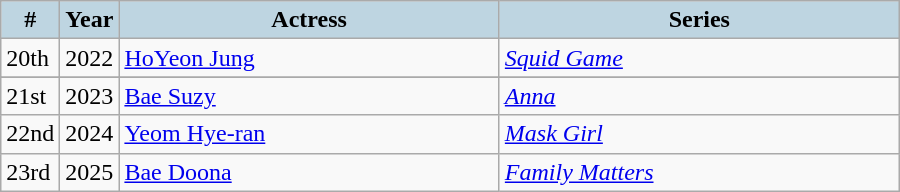<table class="wikitable" style="width:600px">
<tr>
<th style="background:#BED5E1; width:10px">#</th>
<th style="background:#BED5E1; width:10px">Year</th>
<th style="background:#BED5E1;">Actress</th>
<th style="background:#BED5E1;">Series</th>
</tr>
<tr>
<td>20th</td>
<td>2022</td>
<td><a href='#'>HoYeon Jung</a></td>
<td><em><a href='#'>Squid Game</a></em></td>
</tr>
<tr>
</tr>
<tr>
<td>21st</td>
<td>2023</td>
<td><a href='#'>Bae Suzy</a></td>
<td><em><a href='#'>Anna</a></em></td>
</tr>
<tr>
<td>22nd</td>
<td>2024</td>
<td><a href='#'>Yeom Hye-ran</a></td>
<td><em><a href='#'>Mask Girl</a></em></td>
</tr>
<tr>
<td>23rd</td>
<td>2025</td>
<td><a href='#'>Bae Doona</a></td>
<td><em><a href='#'>Family Matters</a></em></td>
</tr>
</table>
